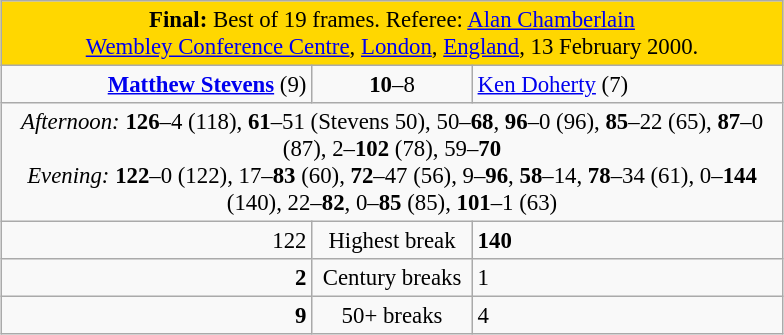<table class="wikitable" style="font-size: 95%; margin: 1em auto 1em auto;">
<tr>
<td colspan="3" align="center" bgcolor="#ffd700"><strong>Final:</strong> Best of 19 frames. Referee: <a href='#'>Alan Chamberlain</a> <br><a href='#'>Wembley Conference Centre</a>, <a href='#'>London</a>, <a href='#'>England</a>, 13 February 2000.</td>
</tr>
<tr>
<td width="200" align="right"><strong><a href='#'>Matthew Stevens</a></strong> (9)<br></td>
<td width="100" align="center"><strong>10</strong>–8</td>
<td width="200"><a href='#'>Ken Doherty</a> (7)<br></td>
</tr>
<tr>
<td colspan="3" align="center" style="font-size: 100%"><em>Afternoon:</em> <strong>126</strong>–4 (118), <strong>61</strong>–51 (Stevens 50), 50–<strong>68</strong>, <strong>96</strong>–0 (96), <strong>85</strong>–22 (65), <strong>87</strong>–0 (87), 2–<strong>102</strong> (78), 59–<strong>70</strong><br><em>Evening:</em> <strong>122</strong>–0 (122), 17–<strong>83</strong> (60), <strong>72</strong>–47 (56), 9–<strong>96</strong>, <strong>58</strong>–14, <strong>78</strong>–34 (61), 0–<strong>144</strong> (140), 22–<strong>82</strong>, 0–<strong>85</strong> (85), <strong>101</strong>–1 (63)</td>
</tr>
<tr>
<td align="right">122</td>
<td align="center">Highest break</td>
<td><strong>140</strong></td>
</tr>
<tr>
<td align="right"><strong>2</strong></td>
<td align="center">Century breaks</td>
<td>1</td>
</tr>
<tr>
<td align="right"><strong>9</strong></td>
<td align="center">50+ breaks</td>
<td>4</td>
</tr>
</table>
